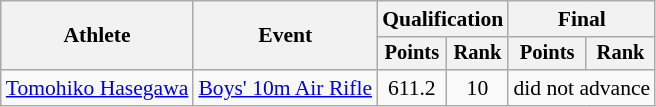<table class="wikitable" style="font-size:90%;">
<tr>
<th rowspan=2>Athlete</th>
<th rowspan=2>Event</th>
<th colspan=2>Qualification</th>
<th colspan=2>Final</th>
</tr>
<tr style="font-size:95%">
<th>Points</th>
<th>Rank</th>
<th>Points</th>
<th>Rank</th>
</tr>
<tr align=center>
<td align=left><a href='#'>Tomohiko Hasegawa</a></td>
<td align=left><a href='#'>Boys' 10m Air Rifle</a></td>
<td>611.2</td>
<td>10</td>
<td colspan=2>did not advance</td>
</tr>
</table>
